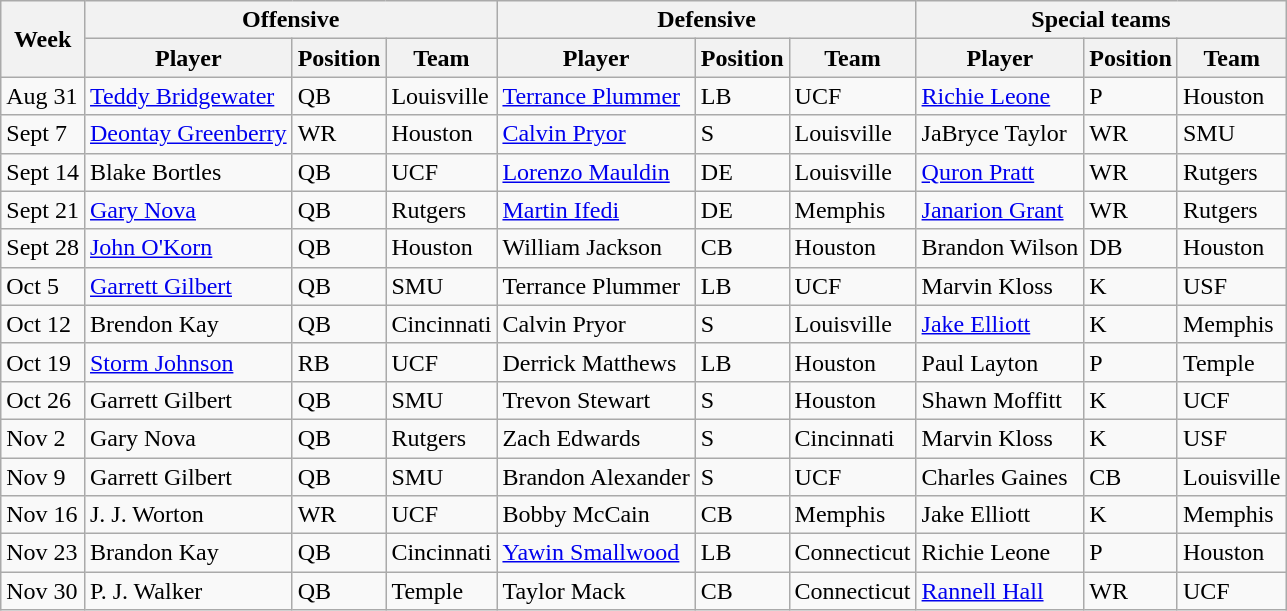<table class="wikitable" border="1">
<tr>
<th rowspan="2">Week</th>
<th colspan="3">Offensive</th>
<th colspan="3">Defensive</th>
<th colspan="3">Special teams</th>
</tr>
<tr>
<th>Player</th>
<th>Position</th>
<th>Team</th>
<th>Player</th>
<th>Position</th>
<th>Team</th>
<th>Player</th>
<th>Position</th>
<th>Team</th>
</tr>
<tr>
<td>Aug 31</td>
<td><a href='#'>Teddy Bridgewater</a></td>
<td>QB</td>
<td>Louisville</td>
<td><a href='#'>Terrance Plummer</a></td>
<td>LB</td>
<td>UCF</td>
<td><a href='#'>Richie Leone</a></td>
<td>P</td>
<td>Houston</td>
</tr>
<tr>
<td>Sept 7</td>
<td><a href='#'>Deontay Greenberry</a></td>
<td>WR</td>
<td>Houston</td>
<td><a href='#'>Calvin Pryor</a></td>
<td>S</td>
<td>Louisville</td>
<td>JaBryce Taylor</td>
<td>WR</td>
<td>SMU</td>
</tr>
<tr>
<td>Sept 14</td>
<td>Blake Bortles</td>
<td>QB</td>
<td>UCF</td>
<td><a href='#'>Lorenzo Mauldin</a></td>
<td>DE</td>
<td>Louisville</td>
<td><a href='#'>Quron Pratt</a></td>
<td>WR</td>
<td>Rutgers</td>
</tr>
<tr>
<td>Sept 21</td>
<td><a href='#'>Gary Nova</a></td>
<td>QB</td>
<td>Rutgers</td>
<td><a href='#'>Martin Ifedi</a></td>
<td>DE</td>
<td>Memphis</td>
<td><a href='#'>Janarion Grant</a></td>
<td>WR</td>
<td>Rutgers</td>
</tr>
<tr>
<td>Sept 28</td>
<td><a href='#'>John O'Korn</a></td>
<td>QB</td>
<td>Houston</td>
<td>William Jackson</td>
<td>CB</td>
<td>Houston</td>
<td>Brandon Wilson</td>
<td>DB</td>
<td>Houston</td>
</tr>
<tr>
<td>Oct 5</td>
<td><a href='#'>Garrett Gilbert</a></td>
<td>QB</td>
<td>SMU</td>
<td>Terrance Plummer</td>
<td>LB</td>
<td>UCF</td>
<td>Marvin Kloss</td>
<td>K</td>
<td>USF</td>
</tr>
<tr>
<td>Oct 12</td>
<td>Brendon Kay</td>
<td>QB</td>
<td>Cincinnati</td>
<td>Calvin Pryor</td>
<td>S</td>
<td>Louisville</td>
<td><a href='#'>Jake Elliott</a></td>
<td>K</td>
<td>Memphis</td>
</tr>
<tr>
<td>Oct 19</td>
<td><a href='#'>Storm Johnson</a></td>
<td>RB</td>
<td>UCF</td>
<td>Derrick Matthews</td>
<td>LB</td>
<td>Houston</td>
<td>Paul Layton</td>
<td>P</td>
<td>Temple</td>
</tr>
<tr>
<td>Oct 26</td>
<td>Garrett Gilbert</td>
<td>QB</td>
<td>SMU</td>
<td>Trevon Stewart</td>
<td>S</td>
<td>Houston</td>
<td>Shawn Moffitt</td>
<td>K</td>
<td>UCF</td>
</tr>
<tr>
<td>Nov 2</td>
<td>Gary Nova</td>
<td>QB</td>
<td>Rutgers</td>
<td>Zach Edwards</td>
<td>S</td>
<td>Cincinnati</td>
<td>Marvin Kloss</td>
<td>K</td>
<td>USF</td>
</tr>
<tr>
<td>Nov 9</td>
<td>Garrett Gilbert</td>
<td>QB</td>
<td>SMU</td>
<td>Brandon Alexander</td>
<td>S</td>
<td>UCF</td>
<td>Charles Gaines</td>
<td>CB</td>
<td>Louisville</td>
</tr>
<tr>
<td>Nov 16</td>
<td>J. J. Worton</td>
<td>WR</td>
<td>UCF</td>
<td>Bobby McCain</td>
<td>CB</td>
<td>Memphis</td>
<td>Jake Elliott</td>
<td>K</td>
<td>Memphis</td>
</tr>
<tr>
<td>Nov 23</td>
<td>Brandon Kay</td>
<td>QB</td>
<td>Cincinnati</td>
<td><a href='#'>Yawin Smallwood</a></td>
<td>LB</td>
<td>Connecticut</td>
<td>Richie Leone</td>
<td>P</td>
<td>Houston</td>
</tr>
<tr>
<td>Nov 30</td>
<td>P. J. Walker</td>
<td>QB</td>
<td>Temple</td>
<td>Taylor Mack</td>
<td>CB</td>
<td>Connecticut</td>
<td><a href='#'>Rannell Hall</a></td>
<td>WR</td>
<td>UCF</td>
</tr>
</table>
